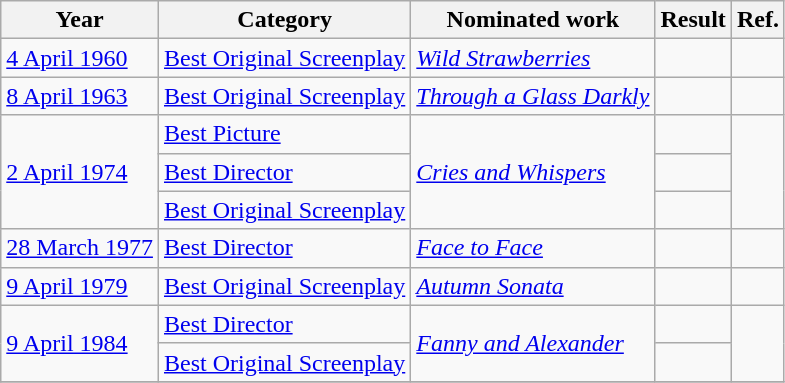<table class="wikitable sortable">
<tr>
<th>Year</th>
<th>Category</th>
<th>Nominated work</th>
<th>Result</th>
<th>Ref.</th>
</tr>
<tr>
<td><a href='#'>4 April 1960</a></td>
<td><a href='#'>Best Original Screenplay</a></td>
<td><em><a href='#'>Wild Strawberries</a></em></td>
<td></td>
<td></td>
</tr>
<tr>
<td rowspan="1"><a href='#'>8 April 1963</a></td>
<td><a href='#'>Best Original Screenplay</a></td>
<td><em><a href='#'>Through a Glass Darkly</a></em></td>
<td></td>
<td rowspan="1"></td>
</tr>
<tr>
<td rowspan="3"><a href='#'>2 April 1974</a></td>
<td><a href='#'>Best Picture</a></td>
<td rowspan="3"><em><a href='#'>Cries and Whispers</a></em></td>
<td></td>
<td rowspan="3"></td>
</tr>
<tr>
<td><a href='#'>Best Director</a></td>
<td></td>
</tr>
<tr>
<td><a href='#'>Best Original Screenplay</a></td>
<td></td>
</tr>
<tr>
<td><a href='#'>28 March 1977</a></td>
<td><a href='#'>Best Director</a></td>
<td><em><a href='#'>Face to Face</a></em></td>
<td></td>
<td></td>
</tr>
<tr>
<td><a href='#'>9 April 1979</a></td>
<td><a href='#'>Best Original Screenplay</a></td>
<td><em><a href='#'>Autumn Sonata</a></em></td>
<td></td>
<td></td>
</tr>
<tr>
<td rowspan="2"><a href='#'>9 April 1984</a></td>
<td><a href='#'>Best Director</a></td>
<td rowspan="2"><em><a href='#'>Fanny and Alexander</a></em></td>
<td></td>
<td rowspan="2"></td>
</tr>
<tr>
<td><a href='#'>Best Original Screenplay</a></td>
<td></td>
</tr>
<tr>
</tr>
</table>
